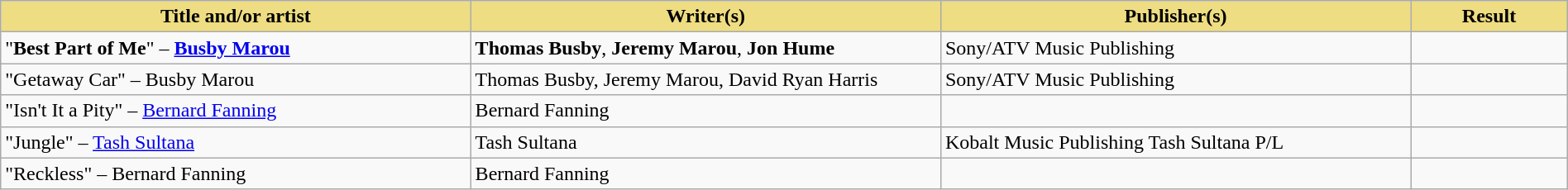<table class="wikitable" width=100%>
<tr>
<th style="width:30%;background:#EEDD82;">Title and/or artist</th>
<th style="width:30%;background:#EEDD82;">Writer(s)</th>
<th style="width:30%;background:#EEDD82;">Publisher(s)</th>
<th style="width:10%;background:#EEDD82;">Result</th>
</tr>
<tr>
<td>"<strong>Best Part of Me</strong>" – <strong><a href='#'>Busby Marou</a></strong></td>
<td><strong>Thomas Busby</strong>, <strong>Jeremy Marou</strong>, <strong>Jon Hume</strong></td>
<td>Sony/ATV Music Publishing</td>
<td></td>
</tr>
<tr>
<td>"Getaway Car" – Busby Marou</td>
<td>Thomas Busby, Jeremy Marou, David Ryan Harris</td>
<td>Sony/ATV Music Publishing</td>
<td></td>
</tr>
<tr>
<td>"Isn't It a Pity" – <a href='#'>Bernard Fanning</a></td>
<td>Bernard Fanning</td>
<td></td>
<td></td>
</tr>
<tr>
<td>"Jungle" – <a href='#'>Tash Sultana</a></td>
<td>Tash Sultana</td>
<td>Kobalt Music Publishing  Tash Sultana P/L</td>
<td></td>
</tr>
<tr>
<td>"Reckless" – Bernard Fanning</td>
<td>Bernard Fanning</td>
<td></td>
<td></td>
</tr>
</table>
